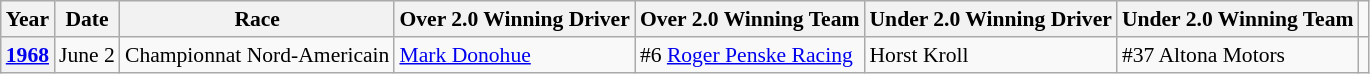<table class="wikitable" style="font-size: 90%;">
<tr>
<th>Year</th>
<th>Date</th>
<th>Race</th>
<th>Over 2.0 Winning Driver</th>
<th>Over 2.0 Winning Team</th>
<th>Under 2.0 Winning Driver</th>
<th>Under 2.0 Winning Team</th>
<td></td>
</tr>
<tr>
<th><a href='#'>1968</a></th>
<td>June 2</td>
<td>Championnat Nord-Americain</td>
<td> <a href='#'>Mark Donohue</a></td>
<td>#6 <a href='#'>Roger Penske Racing</a></td>
<td> Horst Kroll</td>
<td>#37 Altona Motors</td>
<td></td>
</tr>
</table>
